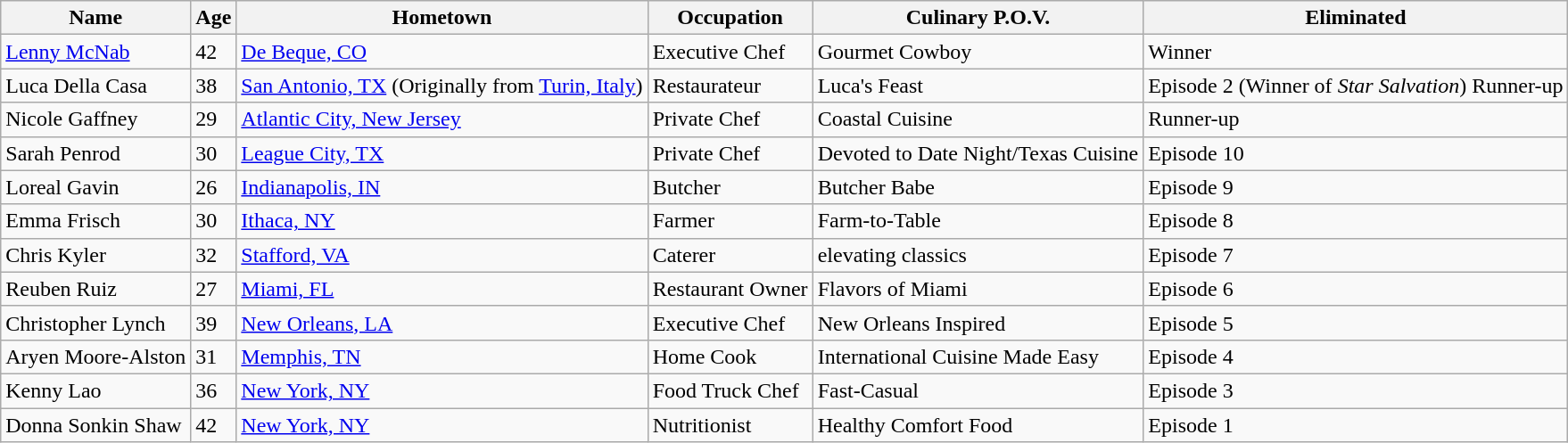<table class="wikitable">
<tr>
<th>Name</th>
<th>Age</th>
<th>Hometown</th>
<th>Occupation</th>
<th>Culinary P.O.V.</th>
<th>Eliminated</th>
</tr>
<tr>
<td><a href='#'>Lenny McNab</a></td>
<td>42</td>
<td><a href='#'>De Beque, CO</a></td>
<td>Executive Chef</td>
<td>Gourmet Cowboy</td>
<td>Winner</td>
</tr>
<tr>
<td>Luca Della Casa</td>
<td>38</td>
<td><a href='#'>San Antonio, TX</a> (Originally from <a href='#'>Turin, Italy</a>)</td>
<td>Restaurateur</td>
<td>Luca's Feast</td>
<td>Episode 2 (Winner of <em>Star Salvation</em>) Runner-up</td>
</tr>
<tr>
<td>Nicole Gaffney</td>
<td>29</td>
<td><a href='#'>Atlantic City, New Jersey</a></td>
<td>Private Chef</td>
<td>Coastal Cuisine</td>
<td>Runner-up</td>
</tr>
<tr>
<td>Sarah Penrod</td>
<td>30</td>
<td><a href='#'>League City, TX</a></td>
<td>Private Chef</td>
<td>Devoted to Date Night/Texas Cuisine</td>
<td>Episode 10</td>
</tr>
<tr>
<td>Loreal Gavin</td>
<td>26</td>
<td><a href='#'>Indianapolis, IN</a></td>
<td>Butcher</td>
<td>Butcher Babe</td>
<td>Episode 9</td>
</tr>
<tr>
<td>Emma Frisch</td>
<td>30</td>
<td><a href='#'>Ithaca, NY</a></td>
<td>Farmer</td>
<td>Farm-to-Table</td>
<td>Episode 8</td>
</tr>
<tr>
<td>Chris Kyler</td>
<td>32</td>
<td><a href='#'>Stafford, VA</a></td>
<td>Caterer</td>
<td>elevating classics</td>
<td>Episode 7</td>
</tr>
<tr>
<td>Reuben Ruiz</td>
<td>27</td>
<td><a href='#'>Miami, FL</a></td>
<td>Restaurant Owner</td>
<td>Flavors of Miami</td>
<td>Episode 6</td>
</tr>
<tr>
<td>Christopher Lynch</td>
<td>39</td>
<td><a href='#'>New Orleans, LA</a></td>
<td>Executive Chef</td>
<td>New Orleans Inspired</td>
<td>Episode 5</td>
</tr>
<tr>
<td>Aryen Moore-Alston</td>
<td>31</td>
<td><a href='#'>Memphis, TN</a></td>
<td>Home Cook</td>
<td>International Cuisine Made Easy</td>
<td>Episode 4</td>
</tr>
<tr>
<td>Kenny Lao</td>
<td>36</td>
<td><a href='#'>New York, NY</a></td>
<td>Food Truck Chef</td>
<td>Fast-Casual</td>
<td>Episode 3</td>
</tr>
<tr>
<td>Donna Sonkin Shaw</td>
<td>42</td>
<td><a href='#'>New York, NY</a></td>
<td>Nutritionist</td>
<td>Healthy Comfort Food</td>
<td>Episode 1</td>
</tr>
</table>
